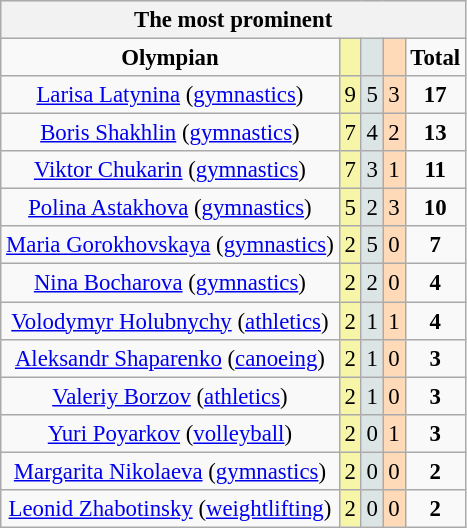<table class="wikitable" style="font-size:95%">
<tr style="background:#efefef;">
<th colspan=5><strong>The most prominent</strong></th>
</tr>
<tr style="text-align:center;">
<td><strong>Olympian</strong></td>
<td bgcolor=#f7f6a8></td>
<td bgcolor=#dce5e5></td>
<td bgcolor=#ffdab9></td>
<td><strong>Total</strong></td>
</tr>
<tr style="text-align:center;">
<td><a href='#'>Larisa Latynina</a> (<a href='#'>gymnastics</a>)</td>
<td style="background:#F7F6A8;">9</td>
<td style="background:#DCE5E5;">5</td>
<td style="background:#FFDAB9;">3</td>
<td><strong>17</strong></td>
</tr>
<tr style="text-align:center;">
<td><a href='#'>Boris Shakhlin</a> (<a href='#'>gymnastics</a>)</td>
<td style="background:#F7F6A8;">7</td>
<td style="background:#DCE5E5;">4</td>
<td style="background:#FFDAB9;">2</td>
<td><strong>13</strong></td>
</tr>
<tr style="text-align:center;">
<td><a href='#'>Viktor Chukarin</a> (<a href='#'>gymnastics</a>)</td>
<td style="background:#F7F6A8;">7</td>
<td style="background:#DCE5E5;">3</td>
<td style="background:#FFDAB9;">1</td>
<td><strong>11</strong></td>
</tr>
<tr style="text-align:center;">
<td><a href='#'>Polina Astakhova</a> (<a href='#'>gymnastics</a>)</td>
<td style="background:#F7F6A8;">5</td>
<td style="background:#DCE5E5;">2</td>
<td style="background:#FFDAB9;">3</td>
<td><strong>10</strong></td>
</tr>
<tr style="text-align:center;">
<td><a href='#'>Maria Gorokhovskaya</a> (<a href='#'>gymnastics</a>)</td>
<td style="background:#F7F6A8;">2</td>
<td style="background:#DCE5E5;">5</td>
<td style="background:#FFDAB9;">0</td>
<td><strong>7</strong></td>
</tr>
<tr style="text-align:center;">
<td><a href='#'>Nina Bocharova</a> (<a href='#'>gymnastics</a>)</td>
<td style="background:#F7F6A8;">2</td>
<td style="background:#DCE5E5;">2</td>
<td style="background:#FFDAB9;">0</td>
<td><strong>4</strong></td>
</tr>
<tr style="text-align:center;">
<td><a href='#'>Volodymyr Holubnychy</a> (<a href='#'>athletics</a>)</td>
<td style="background:#F7F6A8;">2</td>
<td style="background:#DCE5E5;">1</td>
<td style="background:#FFDAB9;">1</td>
<td><strong>4</strong></td>
</tr>
<tr style="text-align:center;">
<td><a href='#'>Aleksandr Shaparenko</a> (<a href='#'>canoeing</a>)</td>
<td style="background:#F7F6A8;">2</td>
<td style="background:#DCE5E5;">1</td>
<td style="background:#FFDAB9;">0</td>
<td><strong>3</strong></td>
</tr>
<tr style="text-align:center;">
<td><a href='#'>Valeriy Borzov</a> (<a href='#'>athletics</a>)</td>
<td style="background:#F7F6A8;">2</td>
<td style="background:#DCE5E5;">1</td>
<td style="background:#FFDAB9;">0</td>
<td><strong>3</strong></td>
</tr>
<tr style="text-align:center;">
<td><a href='#'>Yuri Poyarkov</a> (<a href='#'>volleyball</a>)</td>
<td style="background:#F7F6A8;">2</td>
<td style="background:#DCE5E5;">0</td>
<td style="background:#FFDAB9;">1</td>
<td><strong>3</strong></td>
</tr>
<tr style="text-align:center;">
<td><a href='#'>Margarita Nikolaeva</a> (<a href='#'>gymnastics</a>)</td>
<td style="background:#F7F6A8;">2</td>
<td style="background:#DCE5E5;">0</td>
<td style="background:#FFDAB9;">0</td>
<td><strong>2</strong></td>
</tr>
<tr style="text-align:center;">
<td><a href='#'>Leonid Zhabotinsky</a> (<a href='#'>weightlifting</a>)</td>
<td style="background:#F7F6A8;">2</td>
<td style="background:#DCE5E5;">0</td>
<td style="background:#FFDAB9;">0</td>
<td><strong>2</strong></td>
</tr>
</table>
